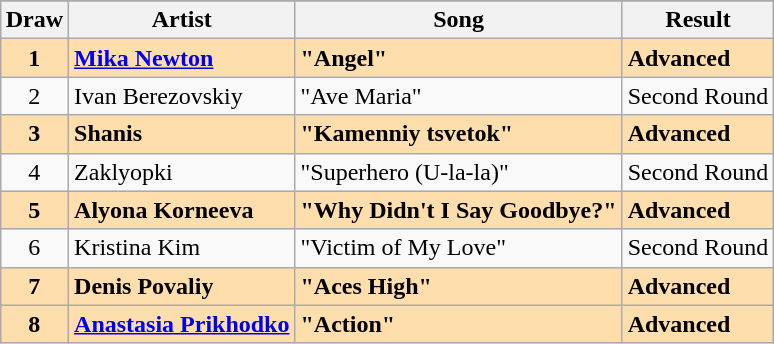<table class="sortable wikitable" style="margin: 1em auto 1em auto; text-align:center;">
<tr>
</tr>
<tr>
<th>Draw</th>
<th>Artist</th>
<th>Song</th>
<th>Result</th>
</tr>
<tr style="font-weight:bold; background:navajowhite;">
<td>1</td>
<td style="text-align:left;"><a href='#'>Mika Newton</a></td>
<td style="text-align:left;">"Angel"</td>
<td style="text-align:left;">Advanced</td>
</tr>
<tr>
<td>2</td>
<td style="text-align:left;">Ivan Berezovskiy</td>
<td style="text-align:left;">"Ave Maria"</td>
<td style="text-align:left;">Second Round</td>
</tr>
<tr style="font-weight:bold; background:navajowhite;">
<td>3</td>
<td style="text-align:left;">Shanis</td>
<td style="text-align:left;">"Kamenniy tsvetok"</td>
<td style="text-align:left;">Advanced</td>
</tr>
<tr>
<td>4</td>
<td style="text-align:left;">Zaklyopki</td>
<td style="text-align:left;">"Superhero (U-la-la)"</td>
<td style="text-align:left;">Second Round</td>
</tr>
<tr style="font-weight:bold; background:navajowhite;">
<td>5</td>
<td style="text-align:left;">Alyona Korneeva</td>
<td style="text-align:left;">"Why Didn't I Say Goodbye?"</td>
<td style="text-align:left;">Advanced</td>
</tr>
<tr>
<td>6</td>
<td style="text-align:left;">Kristina Kim</td>
<td style="text-align:left;">"Victim of My Love"</td>
<td style="text-align:left;">Second Round</td>
</tr>
<tr style="font-weight:bold; background:navajowhite;">
<td>7</td>
<td style="text-align:left;">Denis Povaliy</td>
<td style="text-align:left;">"Aces High"</td>
<td style="text-align:left;">Advanced</td>
</tr>
<tr style="font-weight:bold; background:navajowhite;">
<td>8</td>
<td style="text-align:left;"><a href='#'>Anastasia Prikhodko</a></td>
<td style="text-align:left;">"Action"</td>
<td style="text-align:left;">Advanced</td>
</tr>
</table>
